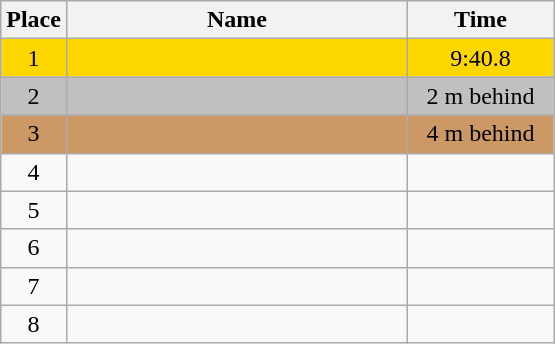<table class=wikitable style="text-align:center">
<tr>
<th width=20>Place</th>
<th width=220>Name</th>
<th width=90>Time</th>
</tr>
<tr bgcolor=gold>
<td>1</td>
<td align=left></td>
<td>9:40.8</td>
</tr>
<tr bgcolor=silver>
<td>2</td>
<td align=left></td>
<td>2 m behind</td>
</tr>
<tr bgcolor=cc9966>
<td>3</td>
<td align=left></td>
<td>4 m behind</td>
</tr>
<tr>
<td>4</td>
<td align=left></td>
<td></td>
</tr>
<tr>
<td>5</td>
<td align=left></td>
<td></td>
</tr>
<tr>
<td>6</td>
<td align=left></td>
<td></td>
</tr>
<tr>
<td>7</td>
<td align=left></td>
<td></td>
</tr>
<tr>
<td>8</td>
<td align=left></td>
<td></td>
</tr>
</table>
